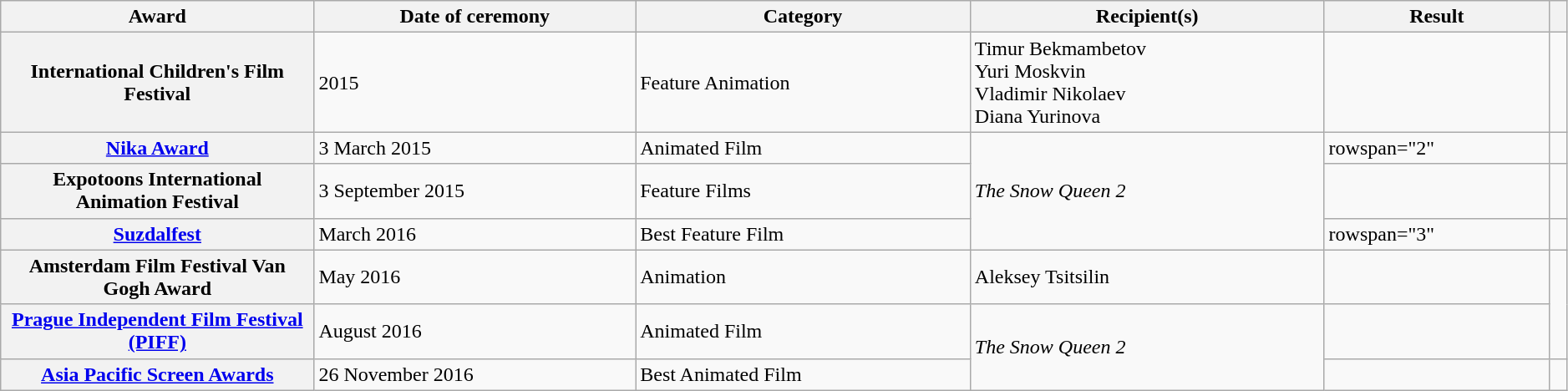<table class="wikitable sortable plainrowheaders" style="width: 99%">
<tr>
<th scope="col" style="width:20%;">Award</th>
<th scope="col">Date of ceremony</th>
<th scope="col">Category</th>
<th scope="col">Recipient(s)</th>
<th scope="col">Result</th>
<th scope="col" class="unsortable"></th>
</tr>
<tr>
<th scope="row" style="text-align:center;">International Children's Film Festival</th>
<td>2015</td>
<td>Feature Animation</td>
<td>Timur Bekmambetov<br>Yuri Moskvin<br>Vladimir Nikolaev<br>Diana Yurinova</td>
<td></td>
<td style="text-align:center;"></td>
</tr>
<tr>
<th rowspan="1" scope="row" style="text-align:center;"><a href='#'>Nika Award</a></th>
<td rowspan="1">3 March 2015</td>
<td>Animated Film</td>
<td rowspan="3"><em>The Snow Queen 2</em></td>
<td>rowspan="2"</td>
<td style="text-align:center;"></td>
</tr>
<tr>
<th rowspan="1" scope="row" style="text-align:center;">Expotoons International Animation Festival</th>
<td rowspan="1">3 September 2015</td>
<td>Feature Films</td>
<td style="text-align:center;"></td>
</tr>
<tr>
<th rowspan="1" scope="row" style="text-align:center;"><a href='#'>Suzdalfest</a></th>
<td rowspan="1">March 2016</td>
<td>Best Feature Film</td>
<td>rowspan="3"</td>
<td style="text-align:center;"></td>
</tr>
<tr>
<th scope="row" style="text-align:center;">Amsterdam Film Festival Van Gogh Award</th>
<td>May 2016</td>
<td>Animation</td>
<td>Aleksey Tsitsilin</td>
<td style="text-align:center;"></td>
</tr>
<tr>
<th scope="row" style="text-align:center;"><a href='#'>Prague Independent Film Festival (PIFF)</a></th>
<td>August 2016</td>
<td>Animated Film</td>
<td rowspan="2"><em>The Snow Queen 2</em></td>
<td style="text-align:center;"></td>
</tr>
<tr>
<th scope="row" style="text-align:center;"><a href='#'>Asia Pacific Screen Awards</a></th>
<td>26 November 2016</td>
<td>Best Animated Film</td>
<td></td>
<td style="text-align:center;"></td>
</tr>
</table>
